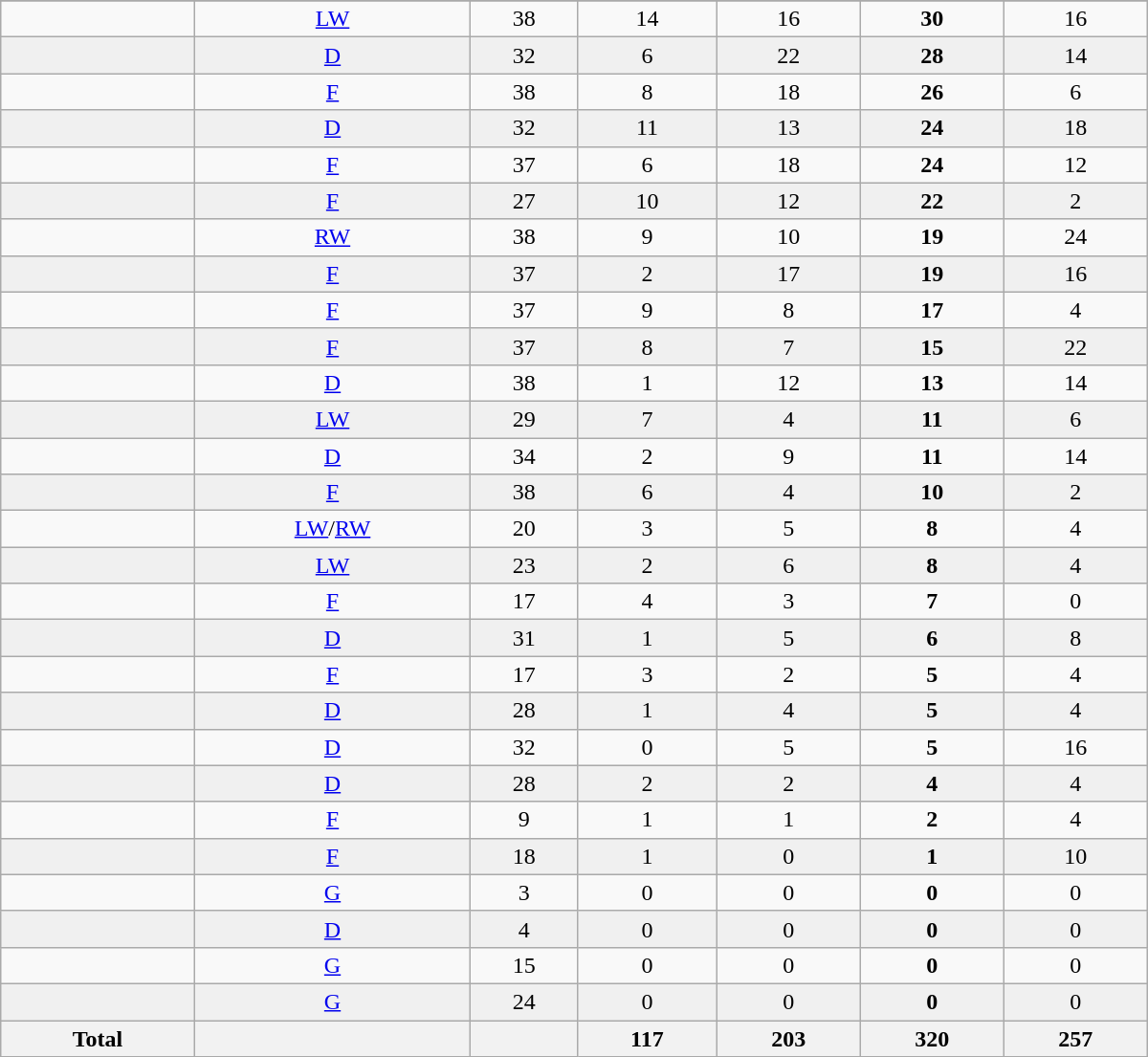<table class="wikitable sortable" width ="800">
<tr align="center">
</tr>
<tr align="center" bgcolor="">
<td></td>
<td><a href='#'>LW</a></td>
<td>38</td>
<td>14</td>
<td>16</td>
<td><strong>30</strong></td>
<td>16</td>
</tr>
<tr align="center" bgcolor="f0f0f0">
<td></td>
<td><a href='#'>D</a></td>
<td>32</td>
<td>6</td>
<td>22</td>
<td><strong>28</strong></td>
<td>14</td>
</tr>
<tr align="center" bgcolor="">
<td></td>
<td><a href='#'>F</a></td>
<td>38</td>
<td>8</td>
<td>18</td>
<td><strong>26</strong></td>
<td>6</td>
</tr>
<tr align="center" bgcolor="f0f0f0">
<td></td>
<td><a href='#'>D</a></td>
<td>32</td>
<td>11</td>
<td>13</td>
<td><strong>24</strong></td>
<td>18</td>
</tr>
<tr align="center" bgcolor="">
<td></td>
<td><a href='#'>F</a></td>
<td>37</td>
<td>6</td>
<td>18</td>
<td><strong>24</strong></td>
<td>12</td>
</tr>
<tr align="center" bgcolor="f0f0f0">
<td></td>
<td><a href='#'>F</a></td>
<td>27</td>
<td>10</td>
<td>12</td>
<td><strong>22</strong></td>
<td>2</td>
</tr>
<tr align="center" bgcolor="">
<td></td>
<td><a href='#'>RW</a></td>
<td>38</td>
<td>9</td>
<td>10</td>
<td><strong>19</strong></td>
<td>24</td>
</tr>
<tr align="center" bgcolor="f0f0f0">
<td></td>
<td><a href='#'>F</a></td>
<td>37</td>
<td>2</td>
<td>17</td>
<td><strong>19</strong></td>
<td>16</td>
</tr>
<tr align="center" bgcolor="">
<td></td>
<td><a href='#'>F</a></td>
<td>37</td>
<td>9</td>
<td>8</td>
<td><strong>17</strong></td>
<td>4</td>
</tr>
<tr align="center" bgcolor="f0f0f0">
<td></td>
<td><a href='#'>F</a></td>
<td>37</td>
<td>8</td>
<td>7</td>
<td><strong>15</strong></td>
<td>22</td>
</tr>
<tr align="center" bgcolor="">
<td></td>
<td><a href='#'>D</a></td>
<td>38</td>
<td>1</td>
<td>12</td>
<td><strong>13</strong></td>
<td>14</td>
</tr>
<tr align="center" bgcolor="f0f0f0">
<td></td>
<td><a href='#'>LW</a></td>
<td>29</td>
<td>7</td>
<td>4</td>
<td><strong>11</strong></td>
<td>6</td>
</tr>
<tr align="center" bgcolor="">
<td></td>
<td><a href='#'>D</a></td>
<td>34</td>
<td>2</td>
<td>9</td>
<td><strong>11</strong></td>
<td>14</td>
</tr>
<tr align="center" bgcolor="f0f0f0">
<td></td>
<td><a href='#'>F</a></td>
<td>38</td>
<td>6</td>
<td>4</td>
<td><strong>10</strong></td>
<td>2</td>
</tr>
<tr align="center" bgcolor="">
<td></td>
<td><a href='#'>LW</a>/<a href='#'>RW</a></td>
<td>20</td>
<td>3</td>
<td>5</td>
<td><strong>8</strong></td>
<td>4</td>
</tr>
<tr align="center" bgcolor="f0f0f0">
<td></td>
<td><a href='#'>LW</a></td>
<td>23</td>
<td>2</td>
<td>6</td>
<td><strong>8</strong></td>
<td>4</td>
</tr>
<tr align="center" bgcolor="">
<td></td>
<td><a href='#'>F</a></td>
<td>17</td>
<td>4</td>
<td>3</td>
<td><strong>7</strong></td>
<td>0</td>
</tr>
<tr align="center" bgcolor="f0f0f0">
<td></td>
<td><a href='#'>D</a></td>
<td>31</td>
<td>1</td>
<td>5</td>
<td><strong>6</strong></td>
<td>8</td>
</tr>
<tr align="center" bgcolor="">
<td></td>
<td><a href='#'>F</a></td>
<td>17</td>
<td>3</td>
<td>2</td>
<td><strong>5</strong></td>
<td>4</td>
</tr>
<tr align="center" bgcolor="f0f0f0">
<td></td>
<td><a href='#'>D</a></td>
<td>28</td>
<td>1</td>
<td>4</td>
<td><strong>5</strong></td>
<td>4</td>
</tr>
<tr align="center" bgcolor="">
<td></td>
<td><a href='#'>D</a></td>
<td>32</td>
<td>0</td>
<td>5</td>
<td><strong>5</strong></td>
<td>16</td>
</tr>
<tr align="center" bgcolor="f0f0f0">
<td></td>
<td><a href='#'>D</a></td>
<td>28</td>
<td>2</td>
<td>2</td>
<td><strong>4</strong></td>
<td>4</td>
</tr>
<tr align="center" bgcolor="">
<td></td>
<td><a href='#'>F</a></td>
<td>9</td>
<td>1</td>
<td>1</td>
<td><strong>2</strong></td>
<td>4</td>
</tr>
<tr align="center" bgcolor="f0f0f0">
<td></td>
<td><a href='#'>F</a></td>
<td>18</td>
<td>1</td>
<td>0</td>
<td><strong>1</strong></td>
<td>10</td>
</tr>
<tr align="center" bgcolor="">
<td></td>
<td><a href='#'>G</a></td>
<td>3</td>
<td>0</td>
<td>0</td>
<td><strong>0</strong></td>
<td>0</td>
</tr>
<tr align="center" bgcolor="f0f0f0">
<td></td>
<td><a href='#'>D</a></td>
<td>4</td>
<td>0</td>
<td>0</td>
<td><strong>0</strong></td>
<td>0</td>
</tr>
<tr align="center" bgcolor="">
<td></td>
<td><a href='#'>G</a></td>
<td>15</td>
<td>0</td>
<td>0</td>
<td><strong>0</strong></td>
<td>0</td>
</tr>
<tr align="center" bgcolor="f0f0f0">
<td></td>
<td><a href='#'>G</a></td>
<td>24</td>
<td>0</td>
<td>0</td>
<td><strong>0</strong></td>
<td>0</td>
</tr>
<tr>
<th>Total</th>
<th></th>
<th></th>
<th>117</th>
<th>203</th>
<th>320</th>
<th>257</th>
</tr>
</table>
